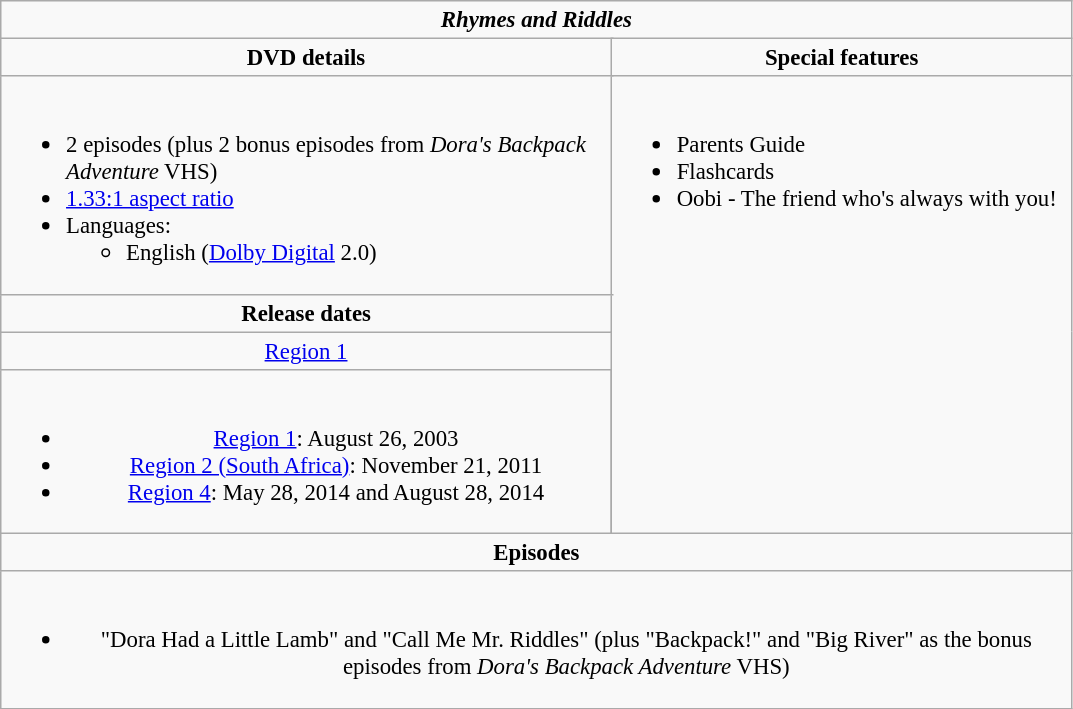<table class="wikitable" style="font-size: 95%;">
<tr>
<td colspan="4" align="center"><strong><em>Rhymes and Riddles</em></strong></td>
</tr>
<tr valign="top">
<td colspan="3" style="text-align:center; width:400px;"><strong>DVD details</strong></td>
<td style="width:300px; text-align:center;"><strong>Special features</strong></td>
</tr>
<tr valign="top">
<td colspan="3" style="text-align:left; width:400px;"><br><ul><li>2 episodes (plus 2 bonus episodes from <em>Dora's Backpack Adventure</em> VHS)</li><li><a href='#'>1.33:1 aspect ratio</a></li><li>Languages:<ul><li>English (<a href='#'>Dolby Digital</a> 2.0)</li></ul></li></ul></td>
<td rowspan="4" style="text-align:left; width:300px;"><br><ul><li>Parents Guide</li><li>Flashcards</li><li>Oobi - The friend who's always with you!</li></ul></td>
</tr>
<tr>
<td colspan="3" style="text-align:center;"><strong>Release dates</strong></td>
</tr>
<tr>
<td colspan="3" style="text-align:center;"><a href='#'>Region 1</a></td>
</tr>
<tr style="text-align:center;">
<td><br><ul><li><a href='#'>Region 1</a>: August 26, 2003</li><li><a href='#'>Region 2 (South Africa)</a>: November 21, 2011</li><li><a href='#'>Region 4</a>: May 28, 2014 and August 28, 2014</li></ul></td>
</tr>
<tr>
<td colspan="4" style="text-align:center; width:400px;"><strong>Episodes</strong></td>
</tr>
<tr>
<td colspan="4" style="text-align:center; width:400px;"><br><ul><li>"Dora Had a Little Lamb" and "Call Me Mr. Riddles" (plus "Backpack!" and "Big River" as the bonus episodes from <em>Dora's Backpack Adventure</em> VHS)</li></ul></td>
</tr>
</table>
